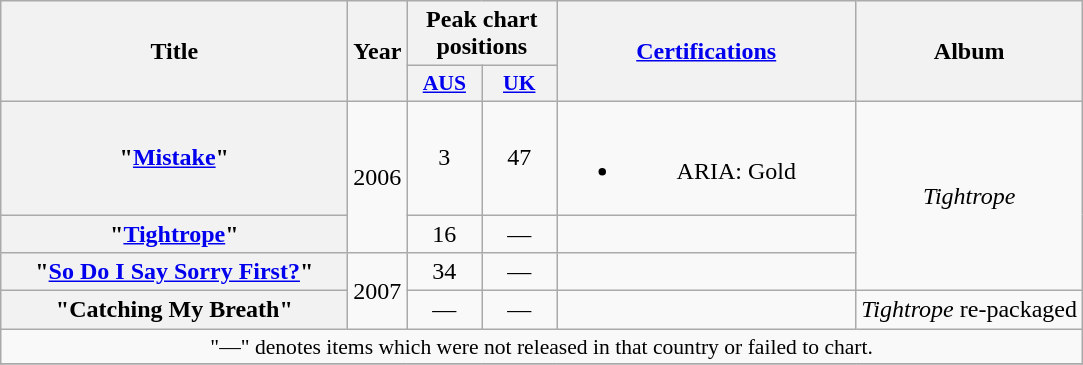<table class="wikitable plainrowheaders" style="text-align:center;">
<tr>
<th scope="col" rowspan="2" style="width:14em;">Title</th>
<th scope="col" rowspan="2">Year</th>
<th scope="col" colspan="2">Peak chart positions</th>
<th scope="col" rowspan="2" style="width:12em;"><a href='#'>Certifications</a></th>
<th scope="col" rowspan="2">Album</th>
</tr>
<tr>
<th scope="col" style="width:3em;font-size:90%;"><a href='#'>AUS</a><br></th>
<th scope="col" style="width:3em;font-size:90%;"><a href='#'>UK</a><br></th>
</tr>
<tr>
<th scope="row">"<a href='#'>Mistake</a>"</th>
<td rowspan="2">2006</td>
<td>3</td>
<td>47</td>
<td><br><ul><li>ARIA: Gold</li></ul></td>
<td rowspan="3"><em>Tightrope</em></td>
</tr>
<tr>
<th scope="row">"<a href='#'>Tightrope</a>"</th>
<td>16</td>
<td>—</td>
<td></td>
</tr>
<tr>
<th scope="row">"<a href='#'>So Do I Say Sorry First?</a>"</th>
<td rowspan="2">2007</td>
<td>34</td>
<td>—</td>
<td></td>
</tr>
<tr>
<th scope="row">"Catching My Breath"</th>
<td>—</td>
<td>—</td>
<td></td>
<td><em>Tightrope</em> re-packaged</td>
</tr>
<tr>
<td colspan="6" style="font-size:90%">"—" denotes items which were not released in that country or failed to chart.</td>
</tr>
<tr>
</tr>
</table>
